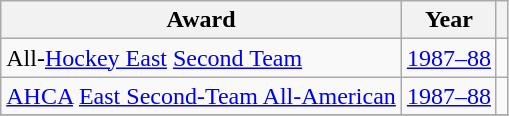<table class="wikitable">
<tr>
<th>Award</th>
<th>Year</th>
<th></th>
</tr>
<tr>
<td>All-<a href='#'>Hockey East</a> <a href='#'>Second Team</a></td>
<td><a href='#'>1987–88</a></td>
<td></td>
</tr>
<tr>
<td><a href='#'>AHCA</a> <a href='#'>East Second-Team All-American</a></td>
<td><a href='#'>1987–88</a></td>
<td></td>
</tr>
<tr>
</tr>
</table>
